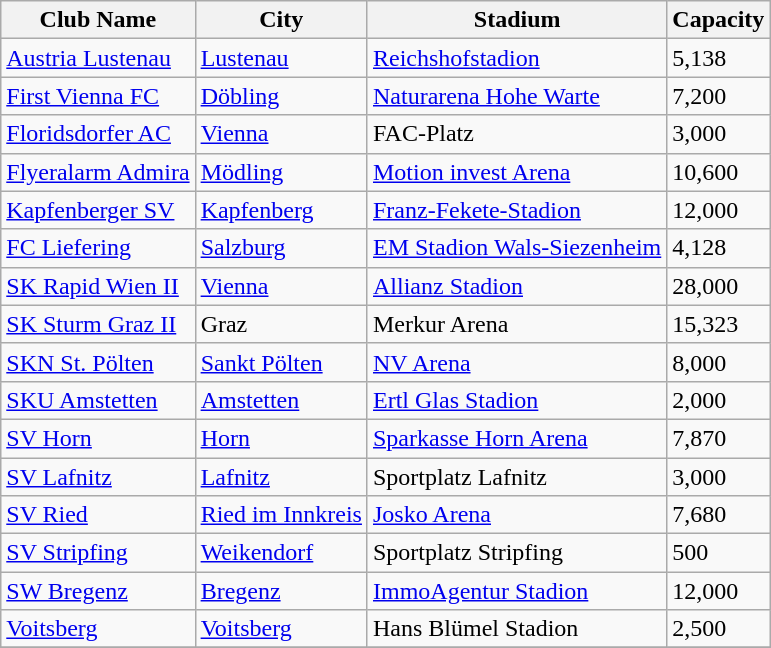<table class="wikitable sortable">
<tr>
<th>Club Name</th>
<th>City</th>
<th>Stadium</th>
<th>Capacity</th>
</tr>
<tr>
<td><a href='#'>Austria Lustenau</a></td>
<td><a href='#'>Lustenau</a></td>
<td><a href='#'>Reichshofstadion</a></td>
<td>5,138</td>
</tr>
<tr>
<td><a href='#'>First Vienna FC</a></td>
<td><a href='#'>Döbling</a></td>
<td><a href='#'>Naturarena Hohe Warte</a></td>
<td>7,200</td>
</tr>
<tr>
<td><a href='#'>Floridsdorfer AC</a></td>
<td><a href='#'>Vienna</a></td>
<td>FAC-Platz</td>
<td>3,000</td>
</tr>
<tr>
<td><a href='#'>Flyeralarm Admira</a></td>
<td><a href='#'>Mödling</a></td>
<td><a href='#'>Motion invest Arena</a></td>
<td>10,600</td>
</tr>
<tr>
<td><a href='#'>Kapfenberger SV</a></td>
<td><a href='#'>Kapfenberg</a></td>
<td><a href='#'>Franz-Fekete-Stadion</a></td>
<td>12,000</td>
</tr>
<tr>
<td><a href='#'>FC Liefering</a></td>
<td><a href='#'>Salzburg</a></td>
<td><a href='#'>EM Stadion Wals-Siezenheim</a></td>
<td>4,128</td>
</tr>
<tr>
<td><a href='#'>SK Rapid Wien II</a></td>
<td><a href='#'>Vienna</a></td>
<td><a href='#'>Allianz Stadion</a></td>
<td>28,000</td>
</tr>
<tr>
<td><a href='#'>SK Sturm Graz II</a></td>
<td>Graz</td>
<td>Merkur Arena</td>
<td>15,323</td>
</tr>
<tr>
<td><a href='#'>SKN St. Pölten</a></td>
<td><a href='#'>Sankt Pölten</a></td>
<td><a href='#'>NV Arena</a></td>
<td>8,000</td>
</tr>
<tr>
<td><a href='#'>SKU Amstetten</a></td>
<td><a href='#'>Amstetten</a></td>
<td><a href='#'>Ertl Glas Stadion</a></td>
<td>2,000</td>
</tr>
<tr>
<td><a href='#'>SV Horn</a></td>
<td><a href='#'>Horn</a></td>
<td><a href='#'>Sparkasse Horn Arena</a></td>
<td>7,870</td>
</tr>
<tr>
<td><a href='#'>SV Lafnitz</a></td>
<td><a href='#'>Lafnitz</a></td>
<td>Sportplatz Lafnitz</td>
<td>3,000</td>
</tr>
<tr>
<td><a href='#'>SV Ried</a></td>
<td><a href='#'>Ried im Innkreis</a></td>
<td><a href='#'>Josko Arena</a></td>
<td>7,680</td>
</tr>
<tr>
<td><a href='#'>SV Stripfing</a></td>
<td><a href='#'>Weikendorf</a></td>
<td>Sportplatz Stripfing</td>
<td>500</td>
</tr>
<tr>
<td><a href='#'>SW Bregenz</a></td>
<td><a href='#'>Bregenz</a></td>
<td><a href='#'>ImmoAgentur Stadion</a></td>
<td>12,000</td>
</tr>
<tr>
<td><a href='#'>Voitsberg</a></td>
<td><a href='#'>Voitsberg</a></td>
<td>Hans Blümel Stadion</td>
<td>2,500</td>
</tr>
<tr>
</tr>
</table>
